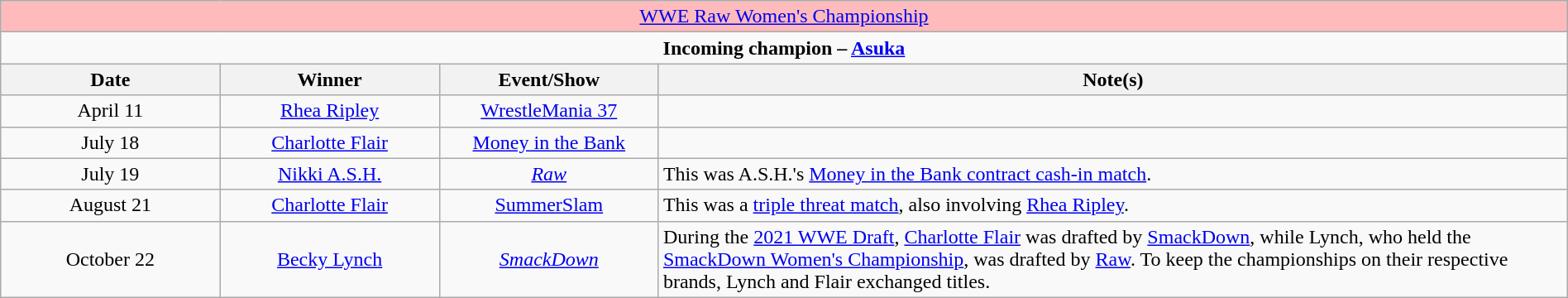<table class="wikitable" style="text-align:center; width:100%;">
<tr style="background:#FBB;">
<td colspan="4" style="text-align: center;"><a href='#'>WWE Raw Women's Championship</a></td>
</tr>
<tr>
<td colspan="4" style="text-align: center;"><strong>Incoming champion – <a href='#'>Asuka</a></strong></td>
</tr>
<tr>
<th width=14%>Date</th>
<th width=14%>Winner</th>
<th width=14%>Event/Show</th>
<th width=58%>Note(s)</th>
</tr>
<tr>
<td>April 11</td>
<td><a href='#'>Rhea Ripley</a></td>
<td><a href='#'>WrestleMania 37</a><br></td>
<td></td>
</tr>
<tr>
<td>July 18</td>
<td><a href='#'>Charlotte Flair</a></td>
<td><a href='#'>Money in the Bank</a></td>
<td></td>
</tr>
<tr>
<td>July 19</td>
<td><a href='#'>Nikki A.S.H.</a></td>
<td><em><a href='#'>Raw</a></em></td>
<td align=left>This was A.S.H.'s <a href='#'>Money in the Bank contract cash-in match</a>.</td>
</tr>
<tr>
<td>August 21</td>
<td><a href='#'>Charlotte Flair</a></td>
<td><a href='#'>SummerSlam</a></td>
<td align=left>This was a <a href='#'>triple threat match</a>, also involving <a href='#'>Rhea Ripley</a>.</td>
</tr>
<tr>
<td>October 22</td>
<td><a href='#'>Becky Lynch</a></td>
<td><em><a href='#'>SmackDown</a></em></td>
<td align=left>During the <a href='#'>2021 WWE Draft</a>, <a href='#'>Charlotte Flair</a> was drafted by <a href='#'>SmackDown</a>, while Lynch, who held the <a href='#'>SmackDown Women's Championship</a>, was drafted by <a href='#'>Raw</a>. To keep the championships on their respective brands, Lynch and Flair exchanged titles.</td>
</tr>
</table>
